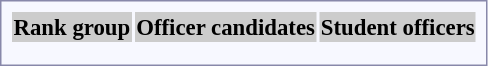<table style="border:1px solid #8888aa; background-color:#f7f8ff; padding:5px; font-size:95%; margin: 0px 12px 12px 0px; text-align:center;">
<tr bgcolor="#CCCCCC">
<th>Rank group</th>
<th colspan=5>Officer candidates</th>
<th colspan=4>Student officers</th>
</tr>
<tr>
<td rowspan=2></td>
<td></td>
<td></td>
<td></td>
<td></td>
<td></td>
<td></td>
<td></td>
<td></td>
<td></td>
</tr>
<tr>
<td></td>
<td></td>
<td></td>
<td></td>
<td></td>
<td></td>
<td></td>
<td></td>
<td></td>
</tr>
</table>
